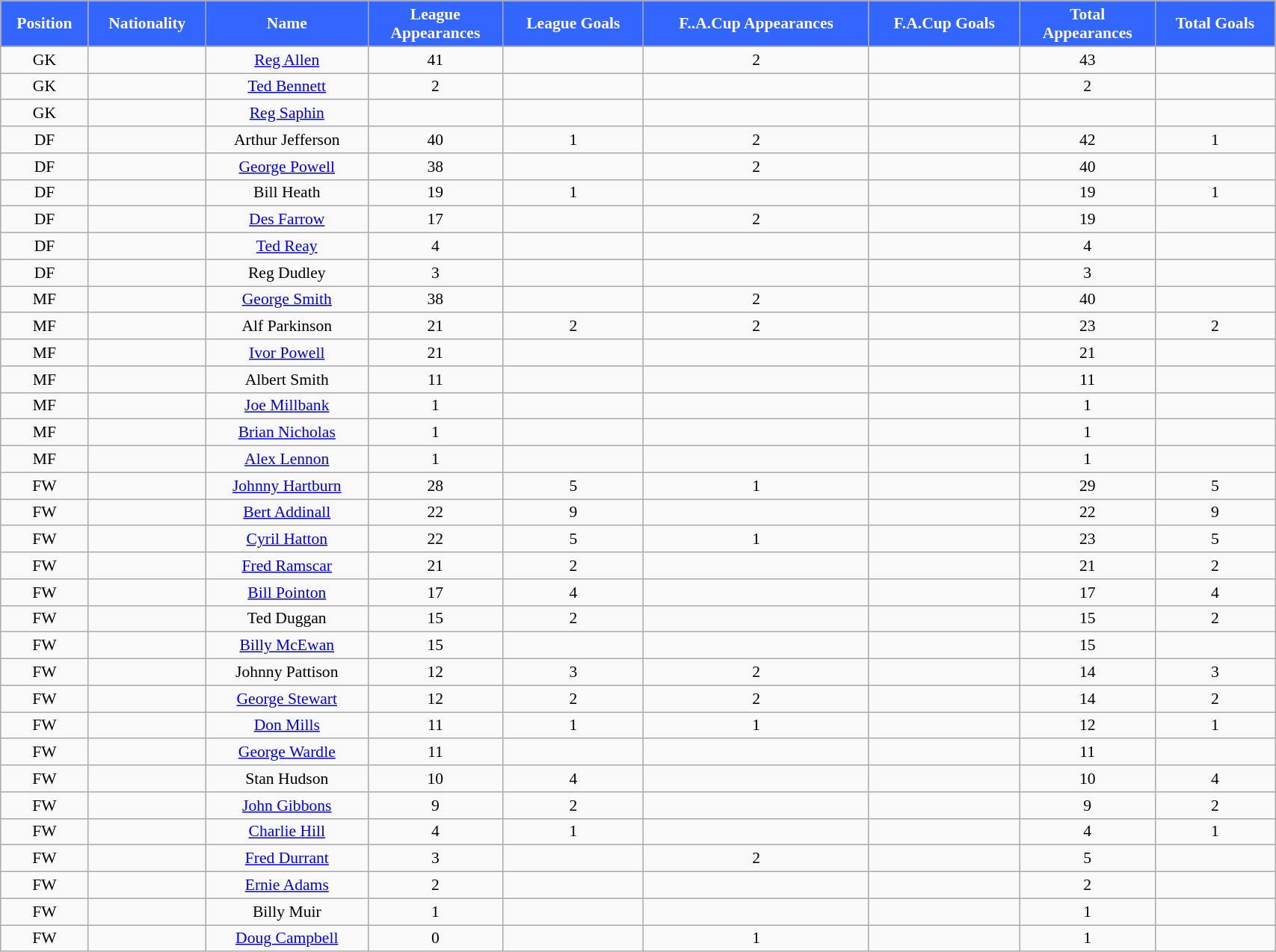<table class="wikitable" style="text-align:center; font-size:90%; width:90%;">
<tr>
<th style="background:#3366ff; color:#FFFFFF; text-align:center;">Position</th>
<th style="background:#3366ff; color:#FFFFFF; text-align:center;">Nationality</th>
<th style="background:#3366ff; color:#FFFFFF; text-align:center;"><strong>Name</strong></th>
<th style="background:#3366ff; color:#FFFFFF; text-align:center;">League<br>Appearances</th>
<th style="background:#3366ff; color:#FFFFFF; text-align:center;">League Goals</th>
<th style="background:#3366ff; color:#FFFFFF; text-align:center;">F..A.Cup Appearances</th>
<th style="background:#3366ff; color:#FFFFFF; text-align:center;">F.A.Cup Goals</th>
<th style="background:#3366ff; color:#FFFFFF; text-align:center;">Total<br>Appearances</th>
<th style="background:#3366ff; color:#FFFFFF; text-align:center;">Total Goals</th>
</tr>
<tr>
<td>GK</td>
<td></td>
<td><a href='#'>Reg Allen</a></td>
<td>41</td>
<td></td>
<td>2</td>
<td></td>
<td>43</td>
<td></td>
</tr>
<tr>
<td>GK</td>
<td></td>
<td><a href='#'>Ted Bennett</a></td>
<td>2</td>
<td></td>
<td></td>
<td></td>
<td>2</td>
<td></td>
</tr>
<tr>
<td>GK</td>
<td></td>
<td><a href='#'>Reg Saphin</a></td>
<td></td>
<td></td>
<td></td>
<td></td>
<td></td>
<td></td>
</tr>
<tr>
<td>DF</td>
<td></td>
<td>Arthur Jefferson</td>
<td>40</td>
<td>1</td>
<td>2</td>
<td></td>
<td>42</td>
<td>1</td>
</tr>
<tr>
<td>DF</td>
<td></td>
<td><a href='#'>George Powell</a></td>
<td>38</td>
<td></td>
<td>2</td>
<td></td>
<td>40</td>
<td></td>
</tr>
<tr>
<td>DF</td>
<td></td>
<td>Bill Heath</td>
<td>19</td>
<td>1</td>
<td></td>
<td></td>
<td>19</td>
<td>1</td>
</tr>
<tr>
<td>DF</td>
<td></td>
<td><a href='#'>Des Farrow</a></td>
<td>17</td>
<td></td>
<td>2</td>
<td></td>
<td>19</td>
<td></td>
</tr>
<tr>
<td>DF</td>
<td></td>
<td><a href='#'>Ted Reay</a></td>
<td>4</td>
<td></td>
<td></td>
<td></td>
<td>4</td>
<td></td>
</tr>
<tr>
<td>DF</td>
<td></td>
<td>Reg Dudley</td>
<td>3</td>
<td></td>
<td></td>
<td></td>
<td>3</td>
<td></td>
</tr>
<tr>
<td>MF</td>
<td></td>
<td><a href='#'>George Smith</a></td>
<td>38</td>
<td></td>
<td>2</td>
<td></td>
<td>40</td>
<td></td>
</tr>
<tr>
<td>MF</td>
<td></td>
<td>Alf Parkinson</td>
<td>21</td>
<td>2</td>
<td>2</td>
<td></td>
<td>23</td>
<td>2</td>
</tr>
<tr>
<td>MF</td>
<td></td>
<td><a href='#'>Ivor Powell</a></td>
<td>21</td>
<td></td>
<td></td>
<td></td>
<td>21</td>
<td></td>
</tr>
<tr>
<td>MF</td>
<td></td>
<td>Albert Smith</td>
<td>11</td>
<td></td>
<td></td>
<td></td>
<td>11</td>
<td></td>
</tr>
<tr>
<td>MF</td>
<td></td>
<td><a href='#'>Joe Millbank</a></td>
<td>1</td>
<td></td>
<td></td>
<td></td>
<td>1</td>
<td></td>
</tr>
<tr>
<td>MF</td>
<td></td>
<td><a href='#'>Brian Nicholas</a></td>
<td>1</td>
<td></td>
<td></td>
<td></td>
<td>1</td>
<td></td>
</tr>
<tr>
<td>MF</td>
<td></td>
<td><a href='#'>Alex Lennon</a></td>
<td>1</td>
<td></td>
<td></td>
<td></td>
<td>1</td>
<td></td>
</tr>
<tr>
<td>FW</td>
<td></td>
<td><a href='#'>Johnny Hartburn</a></td>
<td>28</td>
<td>5</td>
<td>1</td>
<td></td>
<td>29</td>
<td>5</td>
</tr>
<tr>
<td>FW</td>
<td></td>
<td><a href='#'>Bert Addinall</a></td>
<td>22</td>
<td>9</td>
<td></td>
<td></td>
<td>22</td>
<td>9</td>
</tr>
<tr>
<td>FW</td>
<td></td>
<td><a href='#'>Cyril Hatton</a></td>
<td>22</td>
<td>5</td>
<td>1</td>
<td></td>
<td>23</td>
<td>5</td>
</tr>
<tr>
<td>FW</td>
<td></td>
<td><a href='#'>Fred Ramscar</a></td>
<td>21</td>
<td>2</td>
<td></td>
<td></td>
<td>21</td>
<td>2</td>
</tr>
<tr>
<td>FW</td>
<td></td>
<td><a href='#'>Bill Pointon</a></td>
<td>17</td>
<td>4</td>
<td></td>
<td></td>
<td>17</td>
<td>4</td>
</tr>
<tr>
<td>FW</td>
<td></td>
<td>Ted Duggan</td>
<td>15</td>
<td>2</td>
<td></td>
<td></td>
<td>15</td>
<td>2</td>
</tr>
<tr>
<td>FW</td>
<td></td>
<td><a href='#'>Billy McEwan</a></td>
<td>15</td>
<td></td>
<td></td>
<td></td>
<td>15</td>
<td></td>
</tr>
<tr>
<td>FW</td>
<td></td>
<td>Johnny Pattison</td>
<td>12</td>
<td>3</td>
<td>2</td>
<td></td>
<td>14</td>
<td>3</td>
</tr>
<tr>
<td>FW</td>
<td></td>
<td><a href='#'>George Stewart</a></td>
<td>12</td>
<td>2</td>
<td>2</td>
<td></td>
<td>14</td>
<td>2</td>
</tr>
<tr>
<td>FW</td>
<td></td>
<td><a href='#'>Don Mills</a></td>
<td>11</td>
<td>1</td>
<td>1</td>
<td></td>
<td>12</td>
<td>1</td>
</tr>
<tr>
<td>FW</td>
<td></td>
<td><a href='#'>George Wardle</a></td>
<td>11</td>
<td></td>
<td></td>
<td></td>
<td>11</td>
<td></td>
</tr>
<tr>
<td>FW</td>
<td></td>
<td>Stan Hudson</td>
<td>10</td>
<td>4</td>
<td></td>
<td></td>
<td>10</td>
<td>4</td>
</tr>
<tr>
<td>FW</td>
<td></td>
<td><a href='#'>John Gibbons</a></td>
<td>9</td>
<td>2</td>
<td></td>
<td></td>
<td>9</td>
<td>2</td>
</tr>
<tr>
<td>FW</td>
<td></td>
<td><a href='#'>Charlie Hill</a></td>
<td>4</td>
<td>1</td>
<td></td>
<td></td>
<td>4</td>
<td>1</td>
</tr>
<tr>
<td>FW</td>
<td></td>
<td><a href='#'>Fred Durrant</a></td>
<td>3</td>
<td></td>
<td>2</td>
<td></td>
<td>5</td>
<td></td>
</tr>
<tr>
<td>FW</td>
<td></td>
<td><a href='#'>Ernie Adams</a></td>
<td>2</td>
<td></td>
<td></td>
<td></td>
<td>2</td>
<td></td>
</tr>
<tr>
<td>FW</td>
<td></td>
<td>Billy Muir</td>
<td>1</td>
<td></td>
<td></td>
<td></td>
<td>1</td>
<td></td>
</tr>
<tr>
<td>FW</td>
<td></td>
<td><a href='#'>Doug Campbell</a></td>
<td>0</td>
<td></td>
<td>1</td>
<td></td>
<td>1</td>
<td></td>
</tr>
</table>
